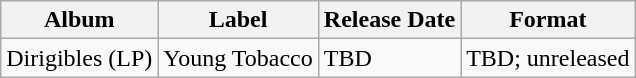<table class="wikitable">
<tr>
<th>Album</th>
<th>Label</th>
<th>Release Date</th>
<th>Format</th>
</tr>
<tr>
<td>Dirigibles (LP)</td>
<td>Young Tobacco</td>
<td>TBD</td>
<td>TBD; unreleased</td>
</tr>
</table>
